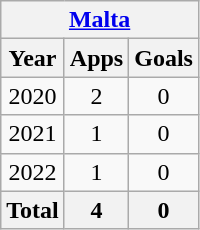<table class="wikitable" style="text-align:center">
<tr>
<th colspan=3><a href='#'>Malta</a></th>
</tr>
<tr>
<th>Year</th>
<th>Apps</th>
<th>Goals</th>
</tr>
<tr>
<td>2020</td>
<td>2</td>
<td>0</td>
</tr>
<tr>
<td>2021</td>
<td>1</td>
<td>0</td>
</tr>
<tr>
<td>2022</td>
<td>1</td>
<td>0</td>
</tr>
<tr>
<th>Total</th>
<th>4</th>
<th>0</th>
</tr>
</table>
